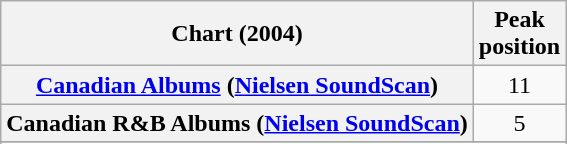<table class="wikitable sortable plainrowheaders" style="text-align:center">
<tr>
<th scope="col">Chart (2004)</th>
<th scope="col">Peak<br>position</th>
</tr>
<tr>
<th scope="row"><a href='#'>Canadian Albums</a> (<a href='#'>Nielsen SoundScan</a>)</th>
<td>11</td>
</tr>
<tr>
<th scope="row">Canadian R&B Albums (<a href='#'>Nielsen SoundScan</a>)</th>
<td>5</td>
</tr>
<tr>
</tr>
<tr>
</tr>
<tr>
</tr>
<tr>
</tr>
<tr>
</tr>
<tr>
</tr>
<tr>
</tr>
<tr>
</tr>
<tr>
</tr>
<tr>
</tr>
<tr>
</tr>
<tr>
</tr>
</table>
